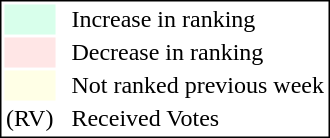<table style="border:1px solid black;">
<tr>
<td style="background:#D8FFEB; width:20px;"></td>
<td> </td>
<td>Increase in ranking</td>
</tr>
<tr>
<td style="background:#FFE6E6; width:20px;"></td>
<td> </td>
<td>Decrease in ranking</td>
</tr>
<tr>
<td style="background:#FFFFE6; width:20px;"></td>
<td> </td>
<td>Not ranked previous week</td>
</tr>
<tr>
<td>(RV)</td>
<td> </td>
<td>Received Votes</td>
</tr>
</table>
